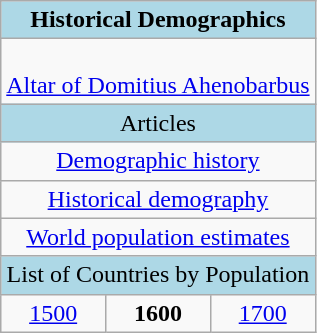<table class="wikitable floatright">
<tr>
<th colspan="3" style="background:lightblue;width:200px;font-size:100%">Historical Demographics</th>
</tr>
<tr>
<td colspan="3" style="text-align:center;font-size:100%"><br><a href='#'>Altar of Domitius Ahenobarbus</a></td>
</tr>
<tr>
<td colspan="3" style="background:lightblue;text-align:center;font-size:100%">Articles</td>
</tr>
<tr>
<td colspan="3" style="text-align:center;font-size:100%"><a href='#'>Demographic history</a></td>
</tr>
<tr>
<td colspan="3" style="text-align:center;font-size:100%"><a href='#'>Historical demography</a></td>
</tr>
<tr>
<td colspan="3" style="text-align:center;font-size:100%"><a href='#'>World population estimates</a></td>
</tr>
<tr>
<td colspan="3" style="background:lightblue;text-align:center;font-size:100%">List of Countries by Population</td>
</tr>
<tr>
<td colspan="1" style="text-align:center;font-size:100%"><a href='#'>1500</a></td>
<td style="text-align:center;font-size:100%"><strong>1600</strong></td>
<td style="text-align:center;font-size:100%"><a href='#'>1700</a></td>
</tr>
</table>
